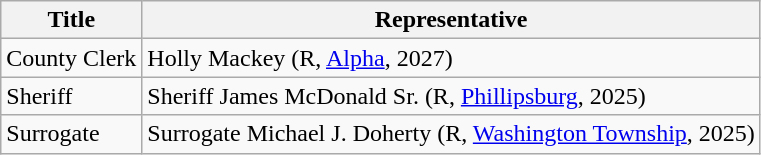<table class="wikitable sortable">
<tr>
<th>Title</th>
<th>Representative</th>
</tr>
<tr>
<td>County Clerk</td>
<td>Holly Mackey (R, <a href='#'>Alpha</a>, 2027)</td>
</tr>
<tr>
<td>Sheriff</td>
<td>Sheriff James McDonald Sr. (R, <a href='#'>Phillipsburg</a>, 2025)</td>
</tr>
<tr>
<td>Surrogate</td>
<td>Surrogate Michael J. Doherty (R, <a href='#'>Washington Township</a>, 2025)</td>
</tr>
</table>
